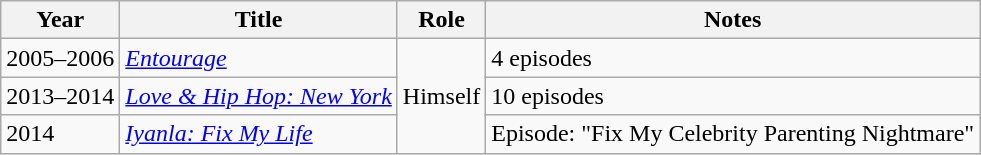<table class="wikitable sortable">
<tr>
<th>Year</th>
<th>Title</th>
<th>Role</th>
<th>Notes</th>
</tr>
<tr>
<td>2005–2006</td>
<td><em><a href='#'>Entourage</a></em></td>
<td rowspan="3">Himself</td>
<td>4 episodes</td>
</tr>
<tr>
<td>2013–2014</td>
<td><em><a href='#'>Love & Hip Hop: New York</a></em></td>
<td>10 episodes</td>
</tr>
<tr>
<td>2014</td>
<td><em><a href='#'>Iyanla: Fix My Life</a></em></td>
<td>Episode: "Fix My Celebrity Parenting Nightmare"</td>
</tr>
</table>
